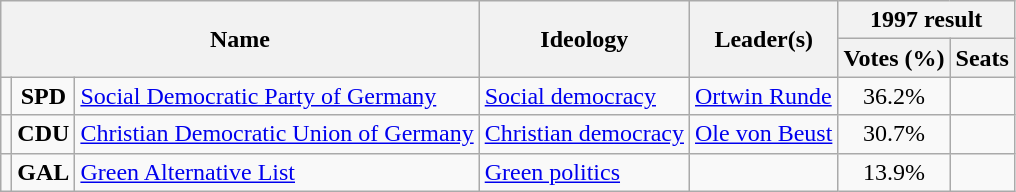<table class="wikitable">
<tr>
<th rowspan=2 colspan=3>Name</th>
<th rowspan=2>Ideology</th>
<th rowspan=2>Leader(s)</th>
<th colspan=2>1997 result</th>
</tr>
<tr>
<th>Votes (%)</th>
<th>Seats</th>
</tr>
<tr>
<td bgcolor=></td>
<td align=center><strong>SPD</strong></td>
<td><a href='#'>Social Democratic Party of Germany</a><br></td>
<td><a href='#'>Social democracy</a></td>
<td><a href='#'>Ortwin Runde</a></td>
<td align=center>36.2%</td>
<td></td>
</tr>
<tr>
<td bgcolor=></td>
<td align=center><strong>CDU</strong></td>
<td><a href='#'>Christian Democratic Union of Germany</a><br></td>
<td><a href='#'>Christian democracy</a></td>
<td><a href='#'>Ole von Beust</a></td>
<td align=center>30.7%</td>
<td></td>
</tr>
<tr>
<td bgcolor=></td>
<td align=center><strong>GAL</strong></td>
<td><a href='#'>Green Alternative List</a><br></td>
<td><a href='#'>Green politics</a></td>
<td></td>
<td align=center>13.9%</td>
<td></td>
</tr>
</table>
